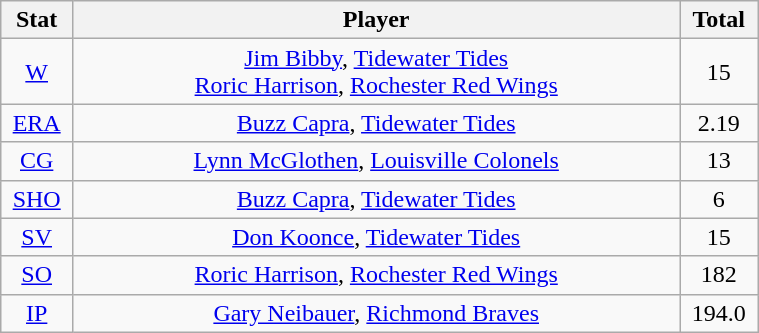<table class="wikitable" width="40%" style="text-align:center;">
<tr>
<th width="5%">Stat</th>
<th width="60%">Player</th>
<th width="5%">Total</th>
</tr>
<tr>
<td><a href='#'>W</a></td>
<td><a href='#'>Jim Bibby</a>, <a href='#'>Tidewater Tides</a> <br> <a href='#'>Roric Harrison</a>, <a href='#'>Rochester Red Wings</a></td>
<td>15</td>
</tr>
<tr>
<td><a href='#'>ERA</a></td>
<td><a href='#'>Buzz Capra</a>, <a href='#'>Tidewater Tides</a></td>
<td>2.19</td>
</tr>
<tr>
<td><a href='#'>CG</a></td>
<td><a href='#'>Lynn McGlothen</a>, <a href='#'>Louisville Colonels</a></td>
<td>13</td>
</tr>
<tr>
<td><a href='#'>SHO</a></td>
<td><a href='#'>Buzz Capra</a>, <a href='#'>Tidewater Tides</a></td>
<td>6</td>
</tr>
<tr>
<td><a href='#'>SV</a></td>
<td><a href='#'>Don Koonce</a>, <a href='#'>Tidewater Tides</a></td>
<td>15</td>
</tr>
<tr>
<td><a href='#'>SO</a></td>
<td><a href='#'>Roric Harrison</a>, <a href='#'>Rochester Red Wings</a></td>
<td>182</td>
</tr>
<tr>
<td><a href='#'>IP</a></td>
<td><a href='#'>Gary Neibauer</a>, <a href='#'>Richmond Braves</a></td>
<td>194.0</td>
</tr>
</table>
